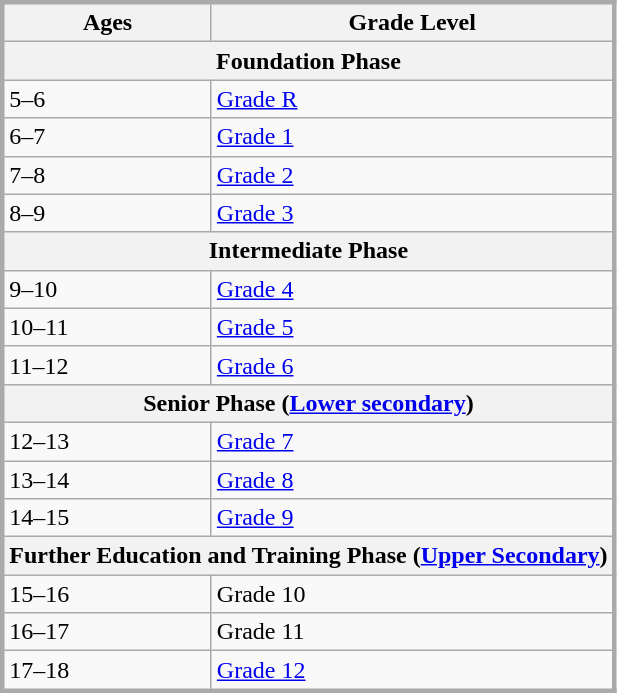<table class="wikitable sortable" style="border-width:3px">
<tr>
<th>Ages</th>
<th>Grade Level</th>
</tr>
<tr>
<th colspan="2">Foundation Phase</th>
</tr>
<tr>
<td>5–6</td>
<td><a href='#'>Grade R</a></td>
</tr>
<tr>
<td>6–7</td>
<td><a href='#'>Grade 1</a></td>
</tr>
<tr>
<td>7–8</td>
<td><a href='#'>Grade 2</a></td>
</tr>
<tr>
<td>8–9</td>
<td><a href='#'>Grade 3</a></td>
</tr>
<tr>
<th colspan="2">Intermediate Phase</th>
</tr>
<tr>
<td>9–10</td>
<td><a href='#'>Grade 4</a></td>
</tr>
<tr>
<td>10–11</td>
<td><a href='#'>Grade 5</a></td>
</tr>
<tr>
<td>11–12</td>
<td><a href='#'>Grade 6</a></td>
</tr>
<tr>
<th colspan="2">Senior Phase (<a href='#'>Lower secondary</a>)</th>
</tr>
<tr>
<td>12–13</td>
<td><a href='#'>Grade 7</a></td>
</tr>
<tr>
<td>13–14</td>
<td><a href='#'>Grade 8</a></td>
</tr>
<tr>
<td>14–15</td>
<td><a href='#'>Grade 9</a></td>
</tr>
<tr>
<th colspan="2">Further Education and Training Phase (<a href='#'>Upper Secondary</a>)</th>
</tr>
<tr>
<td>15–16</td>
<td>Grade 10</td>
</tr>
<tr>
<td>16–17</td>
<td>Grade 11</td>
</tr>
<tr>
<td>17–18</td>
<td><a href='#'>Grade 12</a></td>
</tr>
</table>
